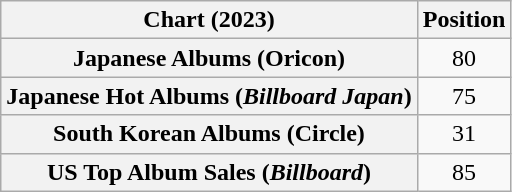<table class="wikitable sortable plainrowheaders" style="text-align:center">
<tr>
<th scope="col">Chart (2023)</th>
<th scope="col">Position</th>
</tr>
<tr>
<th scope="row">Japanese Albums (Oricon)</th>
<td>80</td>
</tr>
<tr>
<th scope="row">Japanese Hot Albums (<em>Billboard Japan</em>)</th>
<td>75</td>
</tr>
<tr>
<th scope="row">South Korean Albums (Circle)</th>
<td>31</td>
</tr>
<tr>
<th scope="row">US Top Album Sales (<em>Billboard</em>)</th>
<td>85</td>
</tr>
</table>
